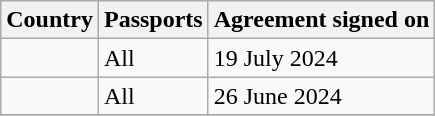<table class="wikitable">
<tr>
<th>Country</th>
<th>Passports</th>
<th>Agreement signed on</th>
</tr>
<tr>
<td></td>
<td>All</td>
<td>19 July 2024</td>
</tr>
<tr>
<td></td>
<td>All</td>
<td>26 June 2024</td>
</tr>
<tr>
</tr>
</table>
